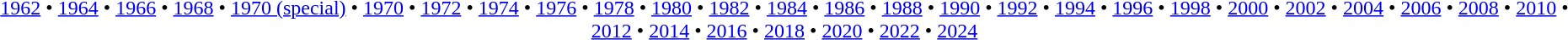<table id=toc class=toc summary=Contents>
<tr>
<td align=center><br><a href='#'>1962</a> • <a href='#'>1964</a> • <a href='#'>1966</a> • <a href='#'>1968</a> • <a href='#'>1970 (special)</a> • <a href='#'>1970</a> • <a href='#'>1972</a> • <a href='#'>1974</a> • <a href='#'>1976</a> • <a href='#'>1978</a> • <a href='#'>1980</a> • <a href='#'>1982</a> • <a href='#'>1984</a> • <a href='#'>1986</a> • <a href='#'>1988</a> • <a href='#'>1990</a> • <a href='#'>1992</a> • <a href='#'>1994</a> • <a href='#'>1996</a> • <a href='#'>1998</a> • <a href='#'>2000</a> • <a href='#'>2002</a> • <a href='#'>2004</a> • <a href='#'>2006</a> • <a href='#'>2008</a> • <a href='#'>2010</a> • <a href='#'>2012</a> • <a href='#'>2014</a> • <a href='#'>2016</a> • <a href='#'>2018</a> • <a href='#'>2020</a> • <a href='#'>2022</a> • <a href='#'>2024</a></td>
</tr>
</table>
